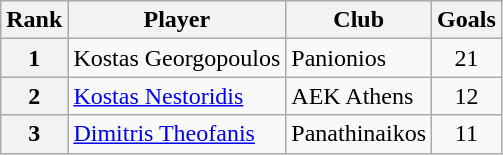<table class="wikitable" style="text-align:center">
<tr>
<th>Rank</th>
<th>Player</th>
<th>Club</th>
<th>Goals</th>
</tr>
<tr>
<th>1</th>
<td align="left"> Kostas Georgopoulos</td>
<td align="left">Panionios</td>
<td>21</td>
</tr>
<tr>
<th>2</th>
<td align="left"> <a href='#'>Kostas Nestoridis</a></td>
<td align="left">AEK Athens</td>
<td>12</td>
</tr>
<tr>
<th>3</th>
<td align="left"> <a href='#'>Dimitris Theofanis</a></td>
<td align="left">Panathinaikos</td>
<td>11</td>
</tr>
</table>
